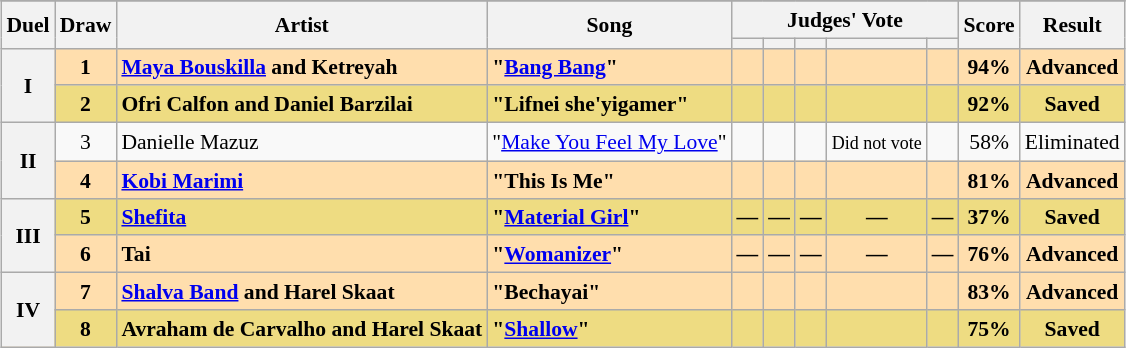<table class="sortable wikitable" style="margin: 1em auto 1em auto; text-align:center; font-size:90%; line-height:18px;">
<tr>
</tr>
<tr>
<th rowspan="2" class="unsortable">Duel</th>
<th rowspan="2">Draw</th>
<th rowspan="2">Artist</th>
<th rowspan="2">Song</th>
<th colspan="5" class="unsortable">Judges' Vote</th>
<th rowspan="2">Score</th>
<th rowspan="2">Result</th>
</tr>
<tr>
<th class="unsortable"></th>
<th class="unsortable"></th>
<th class="unsortable"></th>
<th class="unsortable"></th>
<th class="unsortable"></th>
</tr>
<tr style="font-weight:bold; background:navajowhite;">
<th rowspan=2>I</th>
<td>1</td>
<td align="left"><a href='#'>Maya Bouskilla</a> and Ketreyah</td>
<td align="left">"<a href='#'>Bang Bang</a>"</td>
<td></td>
<td></td>
<td></td>
<td></td>
<td></td>
<td>94%</td>
<td>Advanced</td>
</tr>
<tr style="font-weight:bold; background:#eedc82;">
<td>2</td>
<td align="left">Ofri Calfon and Daniel Barzilai</td>
<td align="left">"Lifnei she'yigamer"</td>
<td></td>
<td></td>
<td></td>
<td></td>
<td></td>
<td>92%</td>
<td>Saved</td>
</tr>
<tr>
<th rowspan=2>II</th>
<td>3</td>
<td align="left">Danielle Mazuz</td>
<td align="left">"<a href='#'>Make You Feel My Love</a>"</td>
<td></td>
<td></td>
<td></td>
<td><small>Did not vote</small></td>
<td></td>
<td>58%</td>
<td>Eliminated</td>
</tr>
<tr style="font-weight:bold; background:navajowhite;">
<td>4</td>
<td align="left"><a href='#'>Kobi Marimi</a></td>
<td align="left">"This Is Me"</td>
<td></td>
<td></td>
<td></td>
<td></td>
<td></td>
<td>81%</td>
<td>Advanced</td>
</tr>
<tr style="font-weight:bold; background:#eedc82;">
<th rowspan=2>III</th>
<td>5</td>
<td align="left"><a href='#'>Shefita</a></td>
<td align="left">"<a href='#'>Material Girl</a>"</td>
<td>—</td>
<td>—</td>
<td>—</td>
<td>—</td>
<td>—</td>
<td>37%</td>
<td>Saved</td>
</tr>
<tr style="font-weight:bold; background:navajowhite;">
<td>6</td>
<td align="left">Tai</td>
<td align="left">"<a href='#'>Womanizer</a>"</td>
<td>—</td>
<td>—</td>
<td>—</td>
<td>—</td>
<td>—</td>
<td>76%</td>
<td>Advanced</td>
</tr>
<tr style="font-weight:bold; background:navajowhite;">
<th rowspan=2>IV</th>
<td>7</td>
<td align="left"><a href='#'>Shalva Band</a> and Harel Skaat</td>
<td align="left">"Bechayai"</td>
<td></td>
<td></td>
<td></td>
<td></td>
<td></td>
<td>83%</td>
<td>Advanced</td>
</tr>
<tr style="font-weight:bold; background:#eedc82;">
<td>8</td>
<td align="left">Avraham de Carvalho and Harel Skaat</td>
<td align="left">"<a href='#'>Shallow</a>"</td>
<td></td>
<td></td>
<td></td>
<td></td>
<td></td>
<td>75%</td>
<td>Saved</td>
</tr>
</table>
